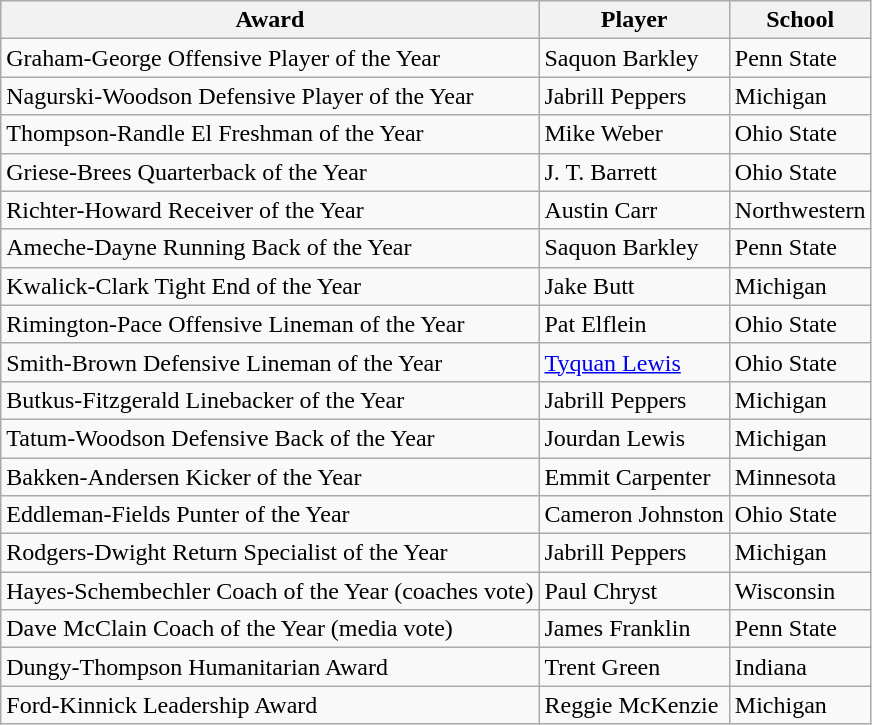<table class="wikitable sortable">
<tr>
<th>Award</th>
<th>Player</th>
<th>School</th>
</tr>
<tr>
<td>Graham-George Offensive Player of the Year</td>
<td>Saquon Barkley</td>
<td>Penn State</td>
</tr>
<tr>
<td>Nagurski-Woodson Defensive Player of the Year</td>
<td>Jabrill Peppers</td>
<td>Michigan</td>
</tr>
<tr>
<td>Thompson-Randle El Freshman of the Year</td>
<td>Mike Weber</td>
<td>Ohio State</td>
</tr>
<tr>
<td>Griese-Brees Quarterback of the Year</td>
<td>J. T. Barrett</td>
<td>Ohio State</td>
</tr>
<tr>
<td>Richter-Howard Receiver of the Year</td>
<td>Austin Carr</td>
<td>Northwestern</td>
</tr>
<tr>
<td>Ameche-Dayne Running Back of the Year</td>
<td>Saquon Barkley</td>
<td>Penn State</td>
</tr>
<tr>
<td>Kwalick-Clark Tight End of the Year</td>
<td>Jake Butt</td>
<td>Michigan</td>
</tr>
<tr>
<td>Rimington-Pace Offensive Lineman of the Year</td>
<td>Pat Elflein</td>
<td>Ohio State</td>
</tr>
<tr>
<td>Smith-Brown Defensive Lineman of the Year</td>
<td><a href='#'>Tyquan Lewis</a></td>
<td>Ohio State</td>
</tr>
<tr>
<td>Butkus-Fitzgerald Linebacker of the Year</td>
<td>Jabrill Peppers</td>
<td>Michigan</td>
</tr>
<tr>
<td>Tatum-Woodson Defensive Back of the Year</td>
<td>Jourdan Lewis</td>
<td>Michigan</td>
</tr>
<tr>
<td>Bakken-Andersen Kicker of the Year</td>
<td>Emmit Carpenter</td>
<td>Minnesota</td>
</tr>
<tr>
<td>Eddleman-Fields Punter of the Year</td>
<td>Cameron Johnston</td>
<td>Ohio State</td>
</tr>
<tr>
<td>Rodgers-Dwight Return Specialist of the Year</td>
<td>Jabrill Peppers</td>
<td>Michigan</td>
</tr>
<tr>
<td>Hayes-Schembechler Coach of the Year (coaches vote)</td>
<td>Paul Chryst</td>
<td>Wisconsin</td>
</tr>
<tr>
<td>Dave McClain Coach of the Year (media vote)</td>
<td>James Franklin</td>
<td>Penn State</td>
</tr>
<tr>
<td>Dungy-Thompson Humanitarian Award</td>
<td>Trent Green</td>
<td>Indiana</td>
</tr>
<tr>
<td>Ford-Kinnick Leadership Award</td>
<td>Reggie McKenzie</td>
<td>Michigan</td>
</tr>
</table>
